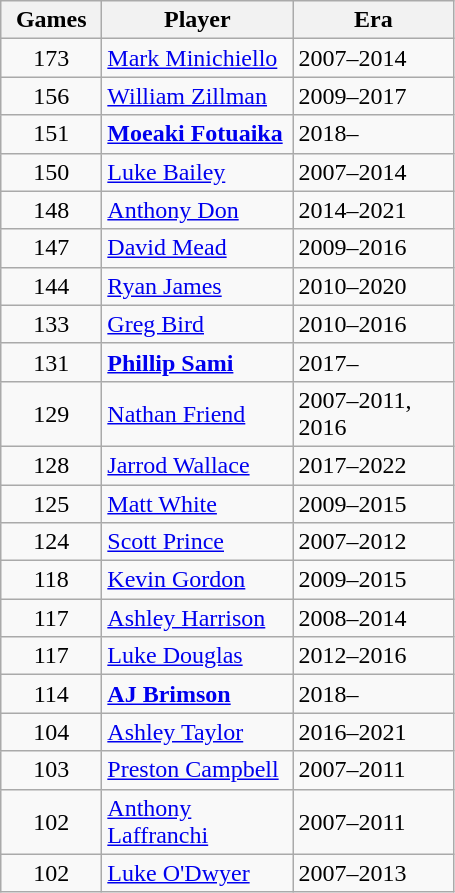<table class="wikitable" style="text-align:left;">
<tr>
<th width="60">Games</th>
<th width="120">Player</th>
<th width="100">Era</th>
</tr>
<tr>
<td style="text-align:center;">173</td>
<td><a href='#'>Mark Minichiello</a></td>
<td>2007–2014</td>
</tr>
<tr>
<td style="text-align:center;">156</td>
<td><a href='#'>William Zillman</a></td>
<td>2009–2017</td>
</tr>
<tr>
<td style="text-align:center;">151</td>
<td><strong><a href='#'>Moeaki Fotuaika</a></strong></td>
<td>2018–</td>
</tr>
<tr>
<td style="text-align:center;">150</td>
<td><a href='#'>Luke Bailey</a></td>
<td>2007–2014</td>
</tr>
<tr>
<td style="text-align:center;">148</td>
<td><a href='#'>Anthony Don</a></td>
<td>2014–2021</td>
</tr>
<tr>
<td style="text-align:center;">147</td>
<td><a href='#'>David Mead</a></td>
<td>2009–2016</td>
</tr>
<tr>
<td style="text-align:center;">144</td>
<td><a href='#'>Ryan James</a></td>
<td>2010–2020</td>
</tr>
<tr>
<td style="text-align:center;">133</td>
<td><a href='#'>Greg Bird</a></td>
<td>2010–2016</td>
</tr>
<tr>
<td style="text-align:center;">131</td>
<td><strong><a href='#'>Phillip Sami</a></strong></td>
<td>2017–</td>
</tr>
<tr>
<td style="text-align:center;">129</td>
<td><a href='#'>Nathan Friend</a></td>
<td>2007–2011, 2016</td>
</tr>
<tr>
<td style="text-align:center;">128</td>
<td><a href='#'>Jarrod Wallace</a></td>
<td>2017–2022</td>
</tr>
<tr>
<td style="text-align:center;">125</td>
<td><a href='#'>Matt White</a></td>
<td>2009–2015</td>
</tr>
<tr>
<td style="text-align:center;">124</td>
<td><a href='#'>Scott Prince</a></td>
<td>2007–2012</td>
</tr>
<tr>
<td style="text-align:center;">118</td>
<td><a href='#'>Kevin Gordon</a></td>
<td>2009–2015</td>
</tr>
<tr>
<td style="text-align:center;">117</td>
<td><a href='#'>Ashley Harrison</a></td>
<td>2008–2014</td>
</tr>
<tr>
<td style="text-align:center;">117</td>
<td><a href='#'>Luke Douglas</a></td>
<td>2012–2016</td>
</tr>
<tr>
<td style="text-align:center;">114</td>
<td><strong><a href='#'>AJ Brimson</a></strong></td>
<td>2018–</td>
</tr>
<tr>
<td style="text-align:center;">104</td>
<td><a href='#'>Ashley Taylor</a></td>
<td>2016–2021</td>
</tr>
<tr>
<td style="text-align:center;">103</td>
<td><a href='#'>Preston Campbell</a></td>
<td>2007–2011</td>
</tr>
<tr>
<td style="text-align:center;">102</td>
<td><a href='#'>Anthony Laffranchi</a></td>
<td>2007–2011</td>
</tr>
<tr>
<td style="text-align:center;">102</td>
<td><a href='#'>Luke O'Dwyer</a></td>
<td>2007–2013</td>
</tr>
</table>
